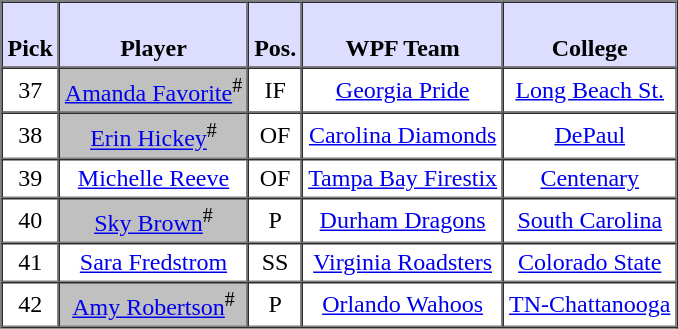<table style="text-align: center" border="1" cellpadding="3" cellspacing="0">
<tr>
<th style="background:#ddf;"><br>Pick</th>
<th style="background:#ddf;"><br>Player</th>
<th style="background:#ddf;"><br>Pos.</th>
<th style="background:#ddf;"><br>WPF Team</th>
<th style="background:#ddf;"><br>College</th>
</tr>
<tr>
<td>37</td>
<td style="background:#C0C0C0;"><a href='#'>Amanda Favorite</a><sup>#</sup></td>
<td>IF</td>
<td><a href='#'>Georgia Pride</a></td>
<td><a href='#'>Long Beach St.</a></td>
</tr>
<tr>
<td>38</td>
<td style="background:#C0C0C0;"><a href='#'>Erin Hickey</a><sup>#</sup></td>
<td>OF</td>
<td><a href='#'>Carolina Diamonds</a></td>
<td><a href='#'>DePaul</a></td>
</tr>
<tr>
<td>39</td>
<td><a href='#'>Michelle Reeve</a></td>
<td>OF</td>
<td><a href='#'>Tampa Bay Firestix</a></td>
<td><a href='#'>Centenary</a></td>
</tr>
<tr>
<td>40</td>
<td style="background:#C0C0C0;"><a href='#'>Sky Brown</a><sup>#</sup></td>
<td>P</td>
<td><a href='#'>Durham Dragons</a></td>
<td><a href='#'>South Carolina</a></td>
</tr>
<tr>
<td>41</td>
<td><a href='#'>Sara Fredstrom</a></td>
<td>SS</td>
<td><a href='#'>Virginia Roadsters</a></td>
<td><a href='#'>Colorado State</a></td>
</tr>
<tr>
<td>42</td>
<td style="background:#C0C0C0;"><a href='#'>Amy Robertson</a><sup>#</sup></td>
<td>P</td>
<td><a href='#'>Orlando Wahoos</a></td>
<td><a href='#'>TN-Chattanooga</a></td>
</tr>
</table>
